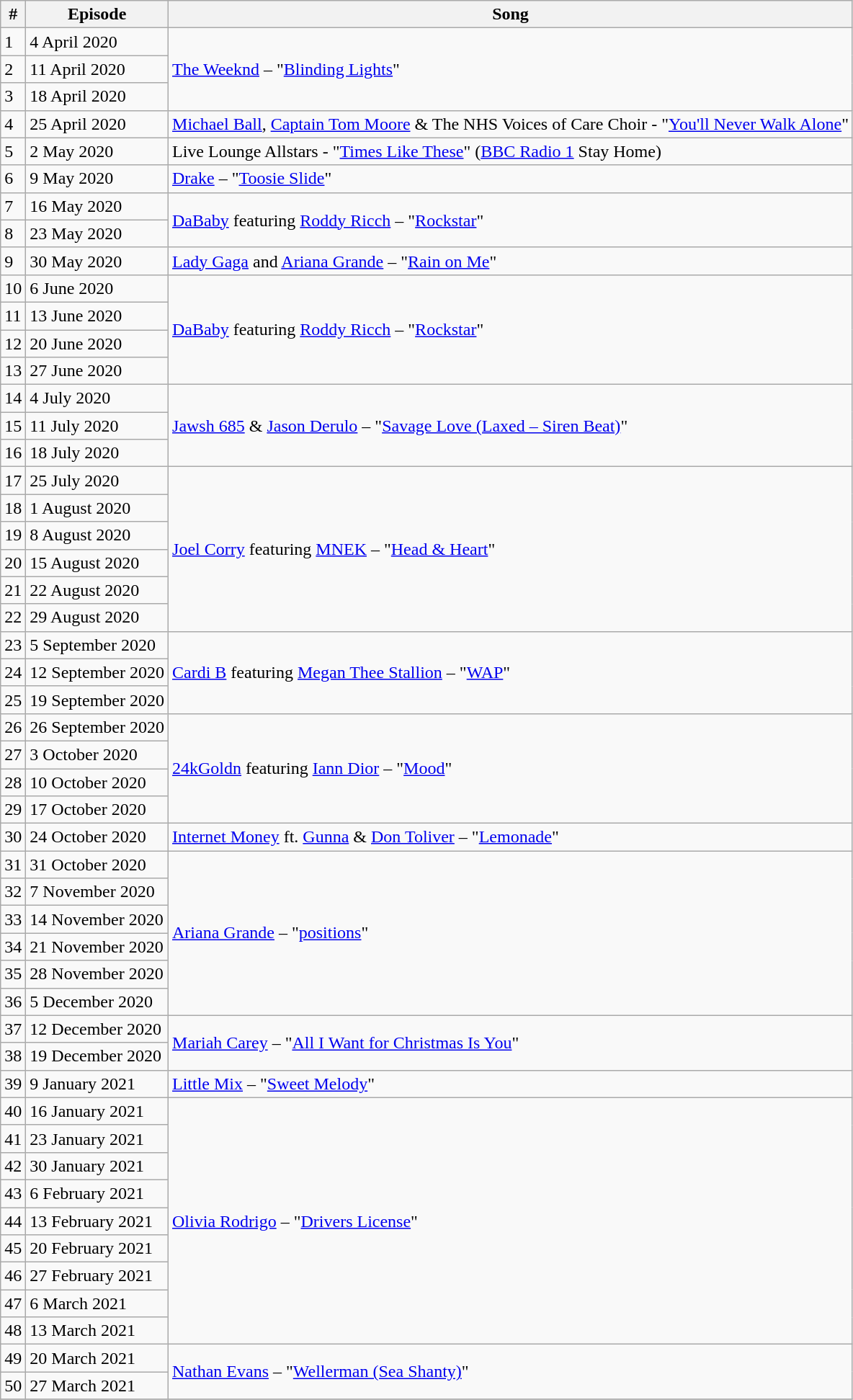<table class="wikitable">
<tr>
<th>#</th>
<th>Episode</th>
<th>Song</th>
</tr>
<tr>
<td>1</td>
<td>4 April 2020</td>
<td rowspan=3"><a href='#'>The Weeknd</a> – "<a href='#'>Blinding Lights</a>"</td>
</tr>
<tr>
<td>2</td>
<td>11 April 2020</td>
</tr>
<tr>
<td>3</td>
<td>18 April 2020</td>
</tr>
<tr>
<td>4</td>
<td>25 April 2020</td>
<td><a href='#'>Michael Ball</a>, <a href='#'>Captain Tom Moore</a> & The NHS Voices of Care Choir - "<a href='#'>You'll Never Walk Alone</a>"</td>
</tr>
<tr>
<td>5</td>
<td>2 May 2020</td>
<td>Live Lounge Allstars - "<a href='#'>Times Like These</a>" (<a href='#'>BBC Radio 1</a> Stay Home)</td>
</tr>
<tr>
<td>6</td>
<td>9 May 2020</td>
<td><a href='#'>Drake</a> – "<a href='#'>Toosie Slide</a>"</td>
</tr>
<tr>
<td>7</td>
<td>16 May 2020</td>
<td rowspan="2"><a href='#'>DaBaby</a> featuring <a href='#'>Roddy Ricch</a> – "<a href='#'>Rockstar</a>"</td>
</tr>
<tr>
<td>8</td>
<td>23 May 2020</td>
</tr>
<tr>
<td>9</td>
<td>30 May 2020</td>
<td><a href='#'>Lady Gaga</a> and <a href='#'>Ariana Grande</a> – "<a href='#'>Rain on Me</a>"</td>
</tr>
<tr>
<td>10</td>
<td>6 June 2020</td>
<td rowspan=4"><a href='#'>DaBaby</a> featuring <a href='#'>Roddy Ricch</a> – "<a href='#'>Rockstar</a>"</td>
</tr>
<tr>
<td>11</td>
<td>13 June 2020</td>
</tr>
<tr>
<td>12</td>
<td>20 June 2020</td>
</tr>
<tr>
<td>13</td>
<td>27 June 2020</td>
</tr>
<tr>
<td>14</td>
<td>4 July 2020</td>
<td rowspan="3"><a href='#'>Jawsh 685</a> & <a href='#'>Jason Derulo</a> – "<a href='#'>Savage Love (Laxed – Siren Beat)</a>"</td>
</tr>
<tr>
<td>15</td>
<td>11 July 2020</td>
</tr>
<tr>
<td>16</td>
<td>18 July 2020</td>
</tr>
<tr>
<td>17</td>
<td>25 July 2020</td>
<td rowspan="6"><a href='#'>Joel Corry</a> featuring <a href='#'>MNEK</a> – "<a href='#'>Head & Heart</a>"</td>
</tr>
<tr>
<td>18</td>
<td>1 August 2020</td>
</tr>
<tr>
<td>19</td>
<td>8 August 2020</td>
</tr>
<tr>
<td>20</td>
<td>15 August 2020</td>
</tr>
<tr>
<td>21</td>
<td>22 August 2020</td>
</tr>
<tr>
<td>22</td>
<td>29 August 2020</td>
</tr>
<tr>
<td>23</td>
<td>5 September 2020</td>
<td rowspan="3"><a href='#'>Cardi B</a> featuring <a href='#'>Megan Thee Stallion</a> – "<a href='#'>WAP</a>"</td>
</tr>
<tr>
<td>24</td>
<td>12 September 2020</td>
</tr>
<tr>
<td>25</td>
<td>19 September 2020</td>
</tr>
<tr>
<td>26</td>
<td>26 September 2020</td>
<td rowspan="4"><a href='#'>24kGoldn</a> featuring <a href='#'>Iann Dior</a> – "<a href='#'>Mood</a>"</td>
</tr>
<tr>
<td>27</td>
<td>3 October 2020</td>
</tr>
<tr>
<td>28</td>
<td>10 October 2020</td>
</tr>
<tr>
<td>29</td>
<td>17 October 2020</td>
</tr>
<tr>
<td>30</td>
<td>24 October 2020</td>
<td><a href='#'>Internet Money</a> ft. <a href='#'>Gunna</a> & <a href='#'>Don Toliver</a> – "<a href='#'>Lemonade</a>"</td>
</tr>
<tr>
<td>31</td>
<td>31 October 2020</td>
<td rowspan="6"><a href='#'>Ariana Grande</a> – "<a href='#'>positions</a>"</td>
</tr>
<tr>
<td>32</td>
<td>7 November 2020</td>
</tr>
<tr>
<td>33</td>
<td>14 November 2020</td>
</tr>
<tr>
<td>34</td>
<td>21 November 2020</td>
</tr>
<tr>
<td>35</td>
<td>28 November 2020</td>
</tr>
<tr>
<td>36</td>
<td>5 December 2020</td>
</tr>
<tr>
<td>37</td>
<td>12 December 2020</td>
<td rowspan="2"><a href='#'>Mariah Carey</a> – "<a href='#'>All I Want for Christmas Is You</a>"</td>
</tr>
<tr>
<td>38</td>
<td>19 December 2020</td>
</tr>
<tr>
<td>39</td>
<td>9 January 2021</td>
<td><a href='#'>Little Mix</a> – "<a href='#'>Sweet Melody</a>"</td>
</tr>
<tr>
<td>40</td>
<td>16 January 2021</td>
<td rowspan="9"><a href='#'>Olivia Rodrigo</a> – "<a href='#'>Drivers License</a>"</td>
</tr>
<tr>
<td>41</td>
<td>23 January 2021</td>
</tr>
<tr>
<td>42</td>
<td>30 January 2021</td>
</tr>
<tr>
<td>43</td>
<td>6 February 2021</td>
</tr>
<tr>
<td>44</td>
<td>13 February 2021</td>
</tr>
<tr>
<td>45</td>
<td>20 February 2021</td>
</tr>
<tr>
<td>46</td>
<td>27 February 2021</td>
</tr>
<tr>
<td>47</td>
<td>6 March 2021</td>
</tr>
<tr>
<td>48</td>
<td>13 March 2021</td>
</tr>
<tr>
<td>49</td>
<td>20 March 2021</td>
<td rowspan="2"><a href='#'>Nathan Evans</a> – "<a href='#'>Wellerman (Sea Shanty)</a>"</td>
</tr>
<tr>
<td>50</td>
<td>27 March 2021</td>
</tr>
<tr>
</tr>
</table>
